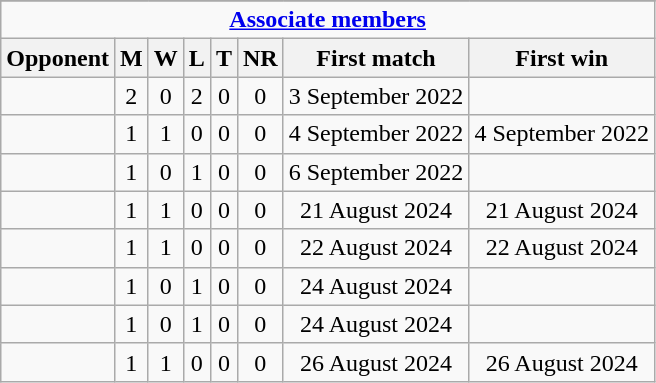<table class="wikitable" style="text-align: center;">
<tr>
</tr>
<tr>
<td colspan="30" style="text-align: center;"><strong><a href='#'>Associate members</a></strong></td>
</tr>
<tr>
<th>Opponent</th>
<th>M</th>
<th>W</th>
<th>L</th>
<th>T</th>
<th>NR</th>
<th>First match</th>
<th>First win</th>
</tr>
<tr>
<td></td>
<td>2</td>
<td>0</td>
<td>2</td>
<td>0</td>
<td>0</td>
<td>3 September 2022</td>
<td></td>
</tr>
<tr>
<td></td>
<td>1</td>
<td>1</td>
<td>0</td>
<td>0</td>
<td>0</td>
<td>4 September 2022</td>
<td>4 September 2022</td>
</tr>
<tr>
<td></td>
<td>1</td>
<td>0</td>
<td>1</td>
<td>0</td>
<td>0</td>
<td>6 September 2022</td>
<td></td>
</tr>
<tr>
<td></td>
<td>1</td>
<td>1</td>
<td>0</td>
<td>0</td>
<td>0</td>
<td>21 August 2024</td>
<td>21 August 2024</td>
</tr>
<tr>
<td></td>
<td>1</td>
<td>1</td>
<td>0</td>
<td>0</td>
<td>0</td>
<td>22 August 2024</td>
<td>22 August 2024</td>
</tr>
<tr>
<td></td>
<td>1</td>
<td>0</td>
<td>1</td>
<td>0</td>
<td>0</td>
<td>24 August 2024</td>
<td></td>
</tr>
<tr>
<td></td>
<td>1</td>
<td>0</td>
<td>1</td>
<td>0</td>
<td>0</td>
<td>24 August 2024</td>
<td></td>
</tr>
<tr>
<td></td>
<td>1</td>
<td>1</td>
<td>0</td>
<td>0</td>
<td>0</td>
<td>26 August 2024</td>
<td>26 August 2024</td>
</tr>
</table>
